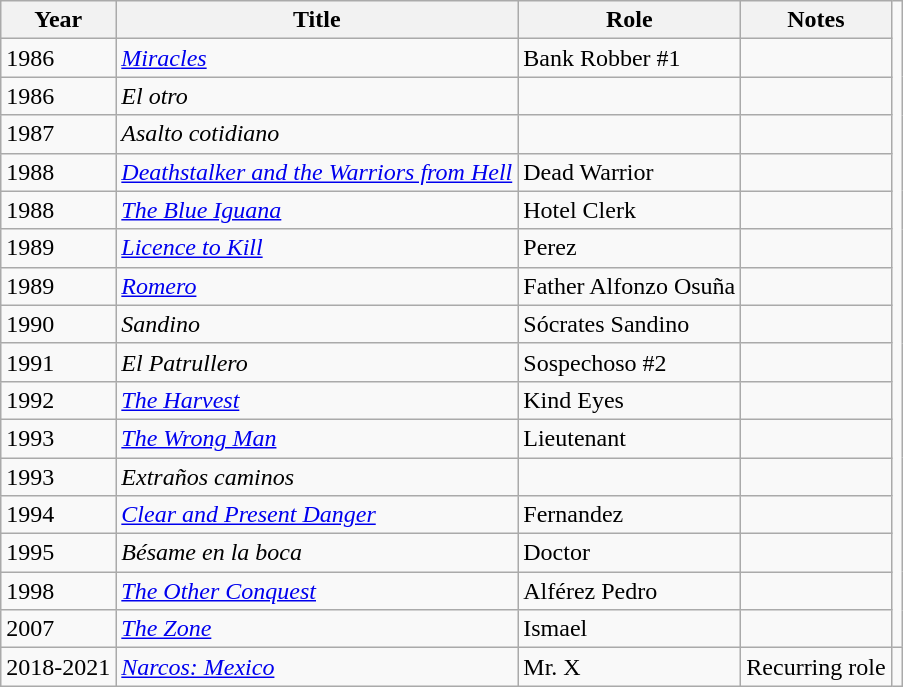<table class="wikitable">
<tr>
<th>Year</th>
<th>Title</th>
<th>Role</th>
<th>Notes</th>
</tr>
<tr>
<td>1986</td>
<td><em><a href='#'>Miracles</a></em></td>
<td>Bank Robber #1</td>
<td></td>
</tr>
<tr>
<td>1986</td>
<td><em>El otro</em></td>
<td></td>
<td></td>
</tr>
<tr>
<td>1987</td>
<td><em>Asalto cotidiano</em></td>
<td></td>
<td></td>
</tr>
<tr>
<td>1988</td>
<td><em><a href='#'>Deathstalker and the Warriors from Hell</a></em></td>
<td>Dead Warrior</td>
<td></td>
</tr>
<tr>
<td>1988</td>
<td><em><a href='#'>The Blue Iguana</a></em></td>
<td>Hotel Clerk</td>
<td></td>
</tr>
<tr>
<td>1989</td>
<td><em><a href='#'>Licence to Kill</a></em></td>
<td>Perez</td>
<td></td>
</tr>
<tr>
<td>1989</td>
<td><em><a href='#'>Romero</a></em></td>
<td>Father Alfonzo Osuña</td>
<td></td>
</tr>
<tr>
<td>1990</td>
<td><em>Sandino</em></td>
<td>Sócrates Sandino</td>
<td></td>
</tr>
<tr>
<td>1991</td>
<td><em>El Patrullero</em></td>
<td>Sospechoso #2</td>
<td></td>
</tr>
<tr>
<td>1992</td>
<td><em><a href='#'>The Harvest</a></em></td>
<td>Kind Eyes</td>
<td></td>
</tr>
<tr>
<td>1993</td>
<td><em><a href='#'>The Wrong Man</a></em></td>
<td>Lieutenant</td>
<td></td>
</tr>
<tr>
<td>1993</td>
<td><em>Extraños caminos</em></td>
<td></td>
<td></td>
</tr>
<tr>
<td>1994</td>
<td><em><a href='#'>Clear and Present Danger</a></em></td>
<td>Fernandez</td>
<td></td>
</tr>
<tr>
<td>1995</td>
<td><em>Bésame en la boca</em></td>
<td>Doctor</td>
<td></td>
</tr>
<tr>
<td>1998</td>
<td><em><a href='#'>The Other Conquest</a></em></td>
<td>Alférez Pedro</td>
<td></td>
</tr>
<tr>
<td>2007</td>
<td><em><a href='#'>The Zone</a></em></td>
<td>Ismael</td>
<td></td>
</tr>
<tr>
<td>2018-2021</td>
<td><em><a href='#'>Narcos: Mexico</a></em></td>
<td>Mr. X</td>
<td>Recurring role</td>
<td></td>
</tr>
</table>
